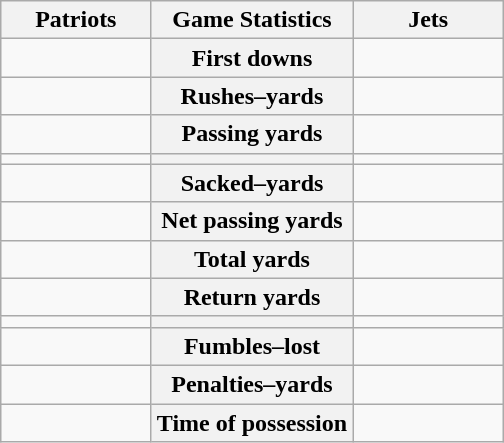<table class="wikitable" style="margin: 1em auto 1em auto">
<tr>
<th style="width:30%;">Patriots</th>
<th style="width:40%;">Game Statistics</th>
<th style="width:30%;">Jets</th>
</tr>
<tr>
<td style="text-align:right;"></td>
<th>First downs</th>
<td></td>
</tr>
<tr>
<td style="text-align:right;"></td>
<th>Rushes–yards</th>
<td></td>
</tr>
<tr>
<td style="text-align:right;"></td>
<th>Passing yards</th>
<td></td>
</tr>
<tr>
<td style="text-align:right;"></td>
<th></th>
<td></td>
</tr>
<tr>
<td style="text-align:right;"></td>
<th>Sacked–yards</th>
<td></td>
</tr>
<tr>
<td style="text-align:right;"></td>
<th>Net passing yards</th>
<td></td>
</tr>
<tr>
<td style="text-align:right;"></td>
<th>Total yards</th>
<td></td>
</tr>
<tr>
<td style="text-align:right;"></td>
<th>Return yards</th>
<td></td>
</tr>
<tr>
<td style="text-align:right;"></td>
<th></th>
<td></td>
</tr>
<tr>
<td style="text-align:right;"></td>
<th>Fumbles–lost</th>
<td></td>
</tr>
<tr>
<td style="text-align:right;"></td>
<th>Penalties–yards</th>
<td></td>
</tr>
<tr>
<td style="text-align:right;"></td>
<th>Time of possession</th>
<td></td>
</tr>
</table>
